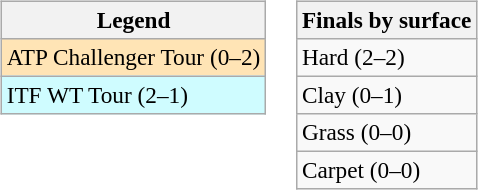<table>
<tr valign=top>
<td><br><table class=wikitable style=font-size:97%>
<tr>
<th>Legend</th>
</tr>
<tr style="background:moccasin;">
<td>ATP Challenger Tour (0–2)</td>
</tr>
<tr style="background:#cffcff;">
<td>ITF WT Tour (2–1)</td>
</tr>
</table>
</td>
<td><br><table class=wikitable style=font-size:97%>
<tr>
<th>Finals by surface</th>
</tr>
<tr>
<td>Hard (2–2)</td>
</tr>
<tr>
<td>Clay (0–1)</td>
</tr>
<tr>
<td>Grass (0–0)</td>
</tr>
<tr>
<td>Carpet (0–0)</td>
</tr>
</table>
</td>
</tr>
</table>
